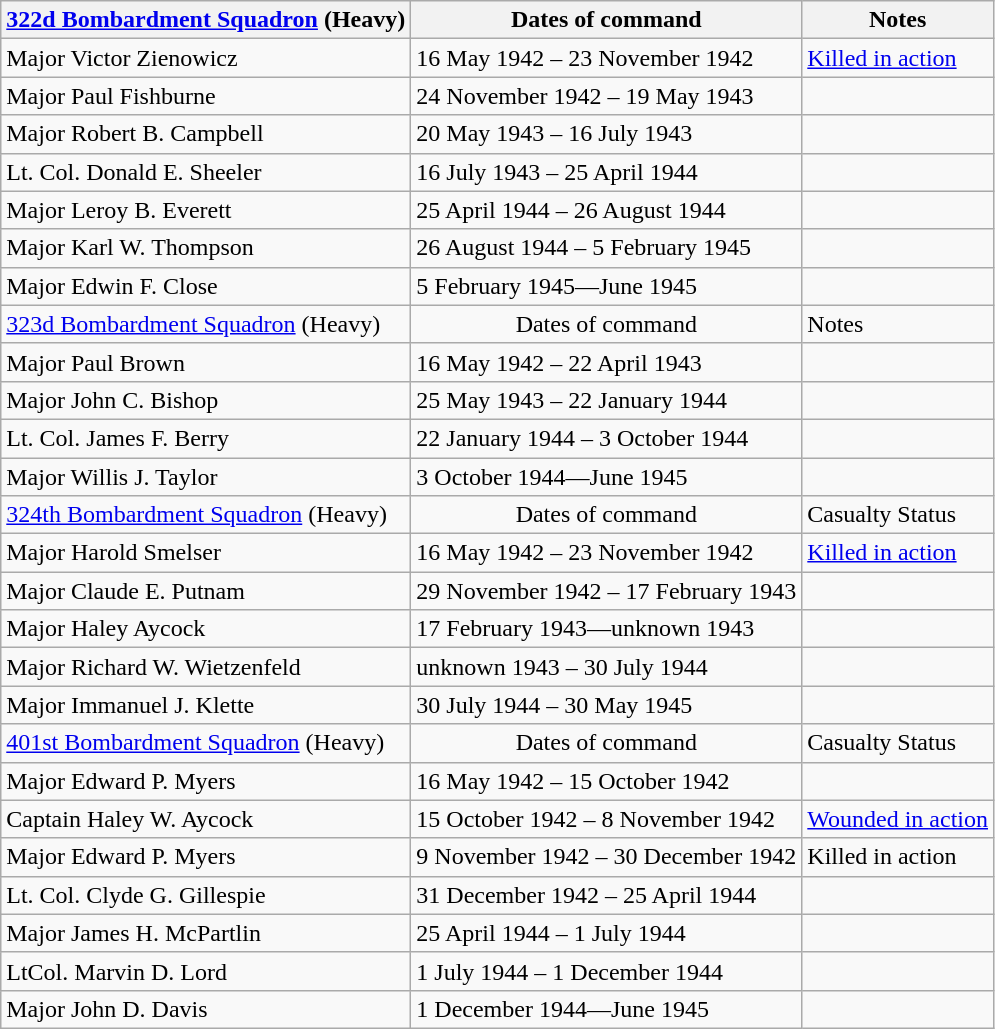<table class="wikitable">
<tr>
<th><a href='#'>322d Bombardment Squadron</a> (Heavy)</th>
<th align=center>Dates of command</th>
<th>Notes</th>
</tr>
<tr>
<td>Major Victor Zienowicz</td>
<td>16 May 1942 – 23 November 1942</td>
<td><a href='#'>Killed in action</a></td>
</tr>
<tr>
<td>Major Paul Fishburne</td>
<td>24 November 1942 – 19 May 1943</td>
<td></td>
</tr>
<tr>
<td>Major Robert B. Campbell</td>
<td>20 May 1943 – 16 July 1943</td>
<td></td>
</tr>
<tr>
<td>Lt. Col. Donald E. Sheeler</td>
<td>16 July 1943 – 25 April 1944</td>
<td></td>
</tr>
<tr>
<td>Major Leroy B. Everett</td>
<td>25 April 1944 – 26 August 1944</td>
<td></td>
</tr>
<tr>
<td>Major Karl W. Thompson</td>
<td>26 August 1944 – 5 February 1945</td>
<td></td>
</tr>
<tr>
<td>Major Edwin F. Close</td>
<td>5 February 1945—June 1945</td>
<td></td>
</tr>
<tr>
<td><a href='#'>323d Bombardment Squadron</a> (Heavy)</td>
<td align=center>Dates of command</td>
<td>Notes</td>
</tr>
<tr>
<td>Major Paul Brown</td>
<td>16 May 1942 – 22 April 1943</td>
<td></td>
</tr>
<tr>
<td>Major John C. Bishop</td>
<td>25 May 1943 – 22 January 1944</td>
<td></td>
</tr>
<tr>
<td>Lt. Col. James F. Berry</td>
<td>22 January 1944 – 3 October 1944</td>
<td></td>
</tr>
<tr>
<td>Major Willis J. Taylor</td>
<td>3 October 1944—June 1945</td>
<td></td>
</tr>
<tr>
<td><a href='#'>324th Bombardment Squadron</a> (Heavy)</td>
<td align=center>Dates of command</td>
<td>Casualty Status</td>
</tr>
<tr>
<td>Major Harold Smelser</td>
<td>16 May 1942 – 23 November 1942</td>
<td><a href='#'>Killed in action</a></td>
</tr>
<tr>
<td>Major Claude E. Putnam</td>
<td>29 November 1942 – 17 February 1943</td>
<td></td>
</tr>
<tr>
<td>Major Haley Aycock</td>
<td>17 February 1943—unknown 1943</td>
<td></td>
</tr>
<tr>
<td>Major Richard W. Wietzenfeld</td>
<td>unknown 1943 – 30 July 1944</td>
<td></td>
</tr>
<tr>
<td>Major Immanuel J. Klette</td>
<td>30 July 1944 – 30 May 1945</td>
<td></td>
</tr>
<tr>
<td><a href='#'>401st Bombardment Squadron</a> (Heavy)</td>
<td align=center>Dates of command</td>
<td>Casualty Status</td>
</tr>
<tr>
<td>Major Edward P. Myers</td>
<td>16 May 1942 – 15 October 1942</td>
<td></td>
</tr>
<tr>
<td>Captain Haley W. Aycock</td>
<td>15 October 1942 – 8 November 1942</td>
<td><a href='#'>Wounded in action</a></td>
</tr>
<tr>
<td>Major Edward P. Myers</td>
<td>9 November 1942 – 30 December 1942</td>
<td>Killed in action</td>
</tr>
<tr>
<td>Lt. Col. Clyde G. Gillespie</td>
<td>31 December 1942 – 25 April 1944</td>
<td></td>
</tr>
<tr>
<td>Major James H. McPartlin</td>
<td>25 April 1944 – 1 July 1944</td>
<td></td>
</tr>
<tr>
<td>LtCol. Marvin D. Lord</td>
<td>1 July 1944 – 1 December 1944</td>
<td></td>
</tr>
<tr>
<td>Major John D. Davis</td>
<td>1 December 1944—June 1945</td>
<td></td>
</tr>
</table>
